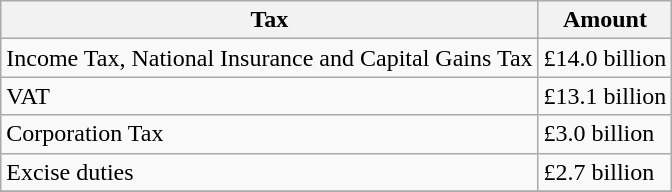<table class="wikitable">
<tr>
<th>Tax</th>
<th>Amount</th>
</tr>
<tr>
<td>Income Tax, National Insurance and Capital Gains Tax</td>
<td>£14.0 billion</td>
</tr>
<tr>
<td>VAT</td>
<td>£13.1 billion</td>
</tr>
<tr>
<td>Corporation Tax</td>
<td>£3.0 billion</td>
</tr>
<tr>
<td>Excise duties</td>
<td>£2.7 billion</td>
</tr>
<tr>
</tr>
<tr Other taxes|| £1.1 billion>
</tr>
</table>
